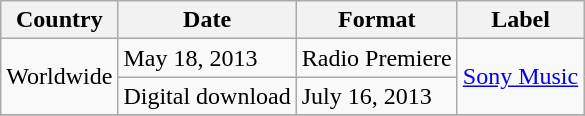<table class="wikitable plainrowheaders">
<tr>
<th scope="col">Country</th>
<th scope="col">Date</th>
<th scope="col">Format</th>
<th scope="col">Label</th>
</tr>
<tr>
<td rowspan="2">Worldwide</td>
<td>May 18, 2013</td>
<td rowspan="1">Radio Premiere</td>
<td rowspan="2"><a href='#'>Sony Music</a></td>
</tr>
<tr>
<td rowspan="1">Digital download</td>
<td>July 16, 2013</td>
</tr>
<tr>
</tr>
</table>
